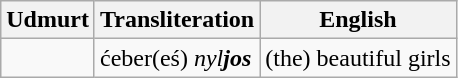<table class="wikitable">
<tr>
<th>Udmurt</th>
<th>Transliteration</th>
<th>English</th>
</tr>
<tr>
<td></td>
<td>ćeber(eś) <em>nyl<strong>jos<strong><em></td>
<td>(the) beautiful </em>girls<em></td>
</tr>
</table>
